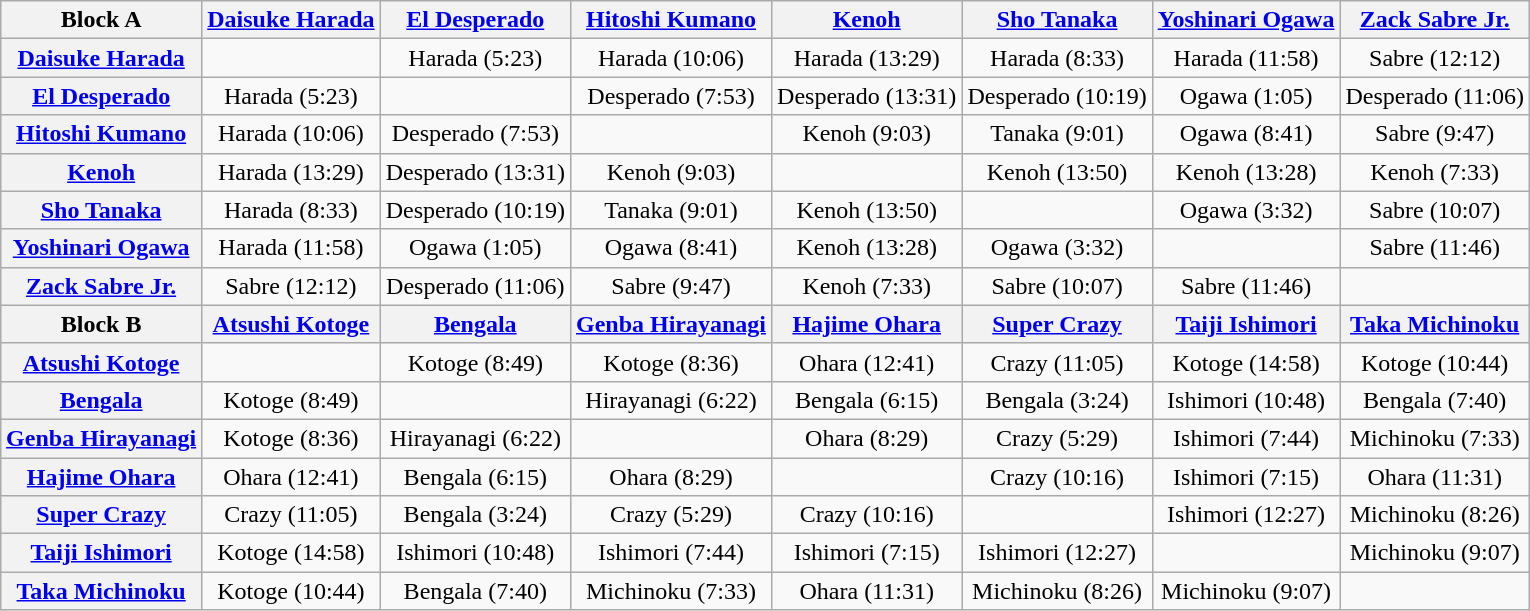<table class="wikitable" style="margin: 1em auto 1em auto">
<tr>
<th>Block A</th>
<th><a href='#'>Daisuke Harada</a></th>
<th><a href='#'>El Desperado</a></th>
<th><a href='#'>Hitoshi Kumano</a></th>
<th><a href='#'>Kenoh</a></th>
<th><a href='#'>Sho Tanaka</a></th>
<th><a href='#'>Yoshinari Ogawa</a></th>
<th><a href='#'>Zack Sabre Jr.</a></th>
</tr>
<tr align="center">
<th><a href='#'>Daisuke Harada</a></th>
<td></td>
<td>Harada (5:23)</td>
<td>Harada (10:06)</td>
<td>Harada (13:29)</td>
<td>Harada (8:33)</td>
<td>Harada (11:58)</td>
<td>Sabre (12:12)</td>
</tr>
<tr align="center">
<th><a href='#'>El Desperado</a></th>
<td>Harada (5:23)</td>
<td></td>
<td>Desperado (7:53)</td>
<td>Desperado (13:31)</td>
<td>Desperado (10:19)</td>
<td>Ogawa (1:05)</td>
<td>Desperado (11:06)</td>
</tr>
<tr align="center">
<th><a href='#'>Hitoshi Kumano</a></th>
<td>Harada (10:06)</td>
<td>Desperado (7:53)</td>
<td></td>
<td>Kenoh (9:03)</td>
<td>Tanaka (9:01)</td>
<td>Ogawa (8:41)</td>
<td>Sabre (9:47)</td>
</tr>
<tr align="center">
<th><a href='#'>Kenoh</a></th>
<td>Harada (13:29)</td>
<td>Desperado (13:31)</td>
<td>Kenoh (9:03)</td>
<td></td>
<td>Kenoh (13:50)</td>
<td>Kenoh (13:28)</td>
<td>Kenoh (7:33)</td>
</tr>
<tr align="center">
<th><a href='#'>Sho Tanaka</a></th>
<td>Harada (8:33)</td>
<td>Desperado (10:19)</td>
<td>Tanaka (9:01)</td>
<td>Kenoh (13:50)</td>
<td></td>
<td>Ogawa (3:32)</td>
<td>Sabre (10:07)</td>
</tr>
<tr align="center">
<th><a href='#'>Yoshinari Ogawa</a></th>
<td>Harada (11:58)</td>
<td>Ogawa (1:05)</td>
<td>Ogawa (8:41)</td>
<td>Kenoh (13:28)</td>
<td>Ogawa (3:32)</td>
<td></td>
<td>Sabre (11:46)</td>
</tr>
<tr align="center">
<th><a href='#'>Zack Sabre Jr.</a></th>
<td>Sabre (12:12)</td>
<td>Desperado (11:06)</td>
<td>Sabre (9:47)</td>
<td>Kenoh (7:33)</td>
<td>Sabre (10:07)</td>
<td>Sabre (11:46)</td>
<td></td>
</tr>
<tr align="center">
<th>Block B</th>
<th><a href='#'>Atsushi Kotoge</a></th>
<th><a href='#'>Bengala</a></th>
<th><a href='#'>Genba Hirayanagi</a></th>
<th><a href='#'>Hajime Ohara</a></th>
<th><a href='#'>Super Crazy</a></th>
<th><a href='#'>Taiji Ishimori</a></th>
<th><a href='#'>Taka Michinoku</a></th>
</tr>
<tr align="center">
<th><a href='#'>Atsushi Kotoge</a></th>
<td></td>
<td>Kotoge (8:49)</td>
<td>Kotoge (8:36)</td>
<td>Ohara (12:41)</td>
<td>Crazy (11:05)</td>
<td>Kotoge (14:58)</td>
<td>Kotoge (10:44)</td>
</tr>
<tr align="center">
<th><a href='#'>Bengala</a></th>
<td>Kotoge (8:49)</td>
<td></td>
<td>Hirayanagi (6:22)</td>
<td>Bengala (6:15)</td>
<td>Bengala (3:24)</td>
<td>Ishimori (10:48)</td>
<td>Bengala (7:40)</td>
</tr>
<tr align="center">
<th><a href='#'>Genba Hirayanagi</a></th>
<td>Kotoge (8:36)</td>
<td>Hirayanagi (6:22)</td>
<td></td>
<td>Ohara (8:29)</td>
<td>Crazy (5:29)</td>
<td>Ishimori (7:44)</td>
<td>Michinoku (7:33)</td>
</tr>
<tr align="center">
<th><a href='#'>Hajime Ohara</a></th>
<td>Ohara (12:41)</td>
<td>Bengala (6:15)</td>
<td>Ohara (8:29)</td>
<td></td>
<td>Crazy (10:16)</td>
<td>Ishimori (7:15)</td>
<td>Ohara (11:31)</td>
</tr>
<tr align="center">
<th><a href='#'>Super Crazy</a></th>
<td>Crazy (11:05)</td>
<td>Bengala (3:24)</td>
<td>Crazy (5:29)</td>
<td>Crazy (10:16)</td>
<td></td>
<td>Ishimori (12:27)</td>
<td>Michinoku (8:26)</td>
</tr>
<tr align="center">
<th><a href='#'>Taiji Ishimori</a></th>
<td>Kotoge (14:58)</td>
<td>Ishimori (10:48)</td>
<td>Ishimori (7:44)</td>
<td>Ishimori (7:15)</td>
<td>Ishimori (12:27)</td>
<td></td>
<td>Michinoku (9:07)</td>
</tr>
<tr align="center">
<th><a href='#'>Taka Michinoku</a></th>
<td>Kotoge (10:44)</td>
<td>Bengala (7:40)</td>
<td>Michinoku (7:33)</td>
<td>Ohara (11:31)</td>
<td>Michinoku (8:26)</td>
<td>Michinoku (9:07)</td>
<td></td>
</tr>
</table>
